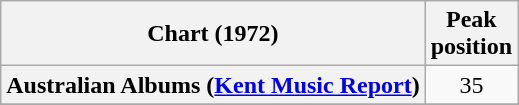<table class="wikitable sortable plainrowheaders" style="text-align:center;">
<tr>
<th scope="col">Chart (1972)</th>
<th scope="col">Peak<br>position</th>
</tr>
<tr>
<th scope="row">Australian Albums (<a href='#'>Kent Music Report</a>)</th>
<td align="center">35</td>
</tr>
<tr>
</tr>
<tr>
</tr>
</table>
